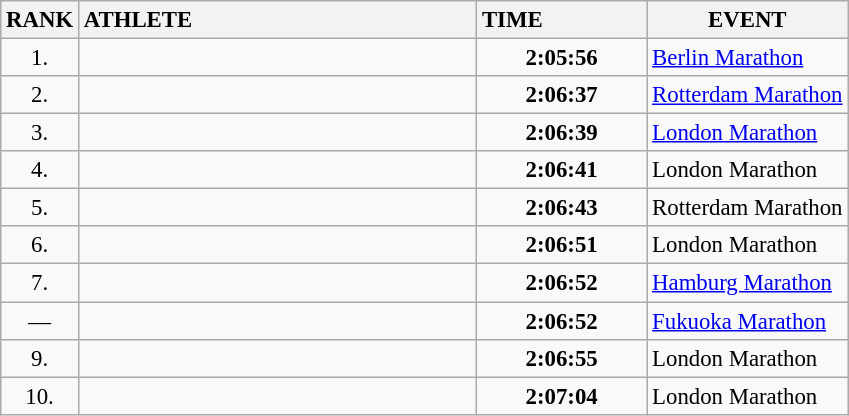<table class="wikitable" style="font-size:95%;">
<tr>
<th>RANK</th>
<th style="text-align:left; width:17em;">ATHLETE</th>
<th style="text-align:left; width:7em;">TIME</th>
<th>EVENT</th>
</tr>
<tr>
<td style="text-align:center;">1.</td>
<td></td>
<td style="text-align:center;"><strong>2:05:56</strong></td>
<td><a href='#'>Berlin Marathon</a></td>
</tr>
<tr>
<td style="text-align:center;">2.</td>
<td></td>
<td style="text-align:center;"><strong>2:06:37</strong></td>
<td><a href='#'>Rotterdam Marathon</a></td>
</tr>
<tr>
<td style="text-align:center;">3.</td>
<td></td>
<td style="text-align:center;"><strong>2:06:39</strong></td>
<td><a href='#'>London Marathon</a></td>
</tr>
<tr>
<td style="text-align:center;">4.</td>
<td></td>
<td style="text-align:center;"><strong>2:06:41</strong></td>
<td>London Marathon</td>
</tr>
<tr>
<td style="text-align:center;">5.</td>
<td></td>
<td style="text-align:center;"><strong>2:06:43</strong></td>
<td>Rotterdam Marathon</td>
</tr>
<tr>
<td style="text-align:center;">6.</td>
<td></td>
<td style="text-align:center;"><strong>2:06:51</strong></td>
<td>London Marathon</td>
</tr>
<tr>
<td style="text-align:center;">7.</td>
<td></td>
<td style="text-align:center;"><strong>2:06:52</strong></td>
<td><a href='#'>Hamburg Marathon</a></td>
</tr>
<tr>
<td style="text-align:center;">—</td>
<td></td>
<td style="text-align:center;"><strong>2:06:52</strong></td>
<td><a href='#'>Fukuoka Marathon</a></td>
</tr>
<tr>
<td style="text-align:center;">9.</td>
<td></td>
<td style="text-align:center;"><strong>2:06:55</strong></td>
<td>London Marathon</td>
</tr>
<tr>
<td style="text-align:center;">10.</td>
<td></td>
<td style="text-align:center;"><strong>2:07:04</strong></td>
<td>London Marathon</td>
</tr>
</table>
